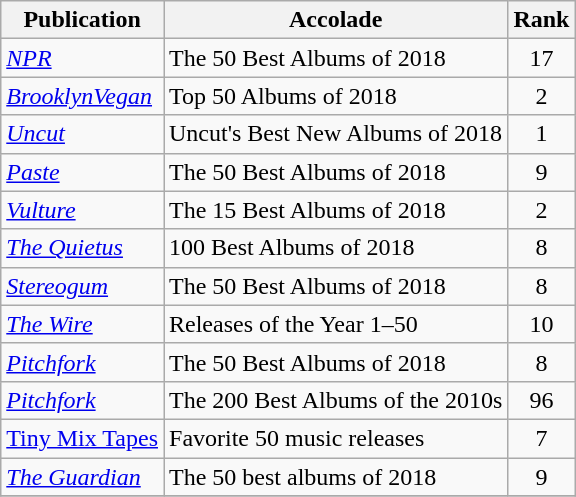<table class="sortable wikitable">
<tr>
<th>Publication</th>
<th>Accolade</th>
<th>Rank</th>
</tr>
<tr>
<td><em><a href='#'>NPR</a></em></td>
<td>The 50 Best Albums of 2018</td>
<td style="text-align:center;">17</td>
</tr>
<tr>
<td><em><a href='#'>BrooklynVegan</a></em></td>
<td>Top 50 Albums of 2018</td>
<td style="text-align:center;">2</td>
</tr>
<tr>
<td><em><a href='#'>Uncut</a></em></td>
<td>Uncut's Best New Albums of 2018</td>
<td style="text-align:center;">1</td>
</tr>
<tr>
<td><em><a href='#'>Paste</a></em></td>
<td>The 50 Best Albums of 2018</td>
<td style="text-align:center;">9</td>
</tr>
<tr>
<td><em><a href='#'>Vulture</a></em></td>
<td>The 15 Best Albums of 2018</td>
<td style="text-align:center;">2</td>
</tr>
<tr>
<td><em><a href='#'>The Quietus</a></em></td>
<td>100 Best Albums of 2018</td>
<td style="text-align:center;">8</td>
</tr>
<tr>
<td><em><a href='#'>Stereogum</a></em></td>
<td>The 50 Best Albums of 2018</td>
<td style="text-align:center;">8</td>
</tr>
<tr>
<td><em><a href='#'>The Wire</a></em></td>
<td>Releases of the Year 1–50</td>
<td style="text-align:center;">10</td>
</tr>
<tr>
<td><em><a href='#'>Pitchfork</a></em></td>
<td>The 50 Best Albums of 2018</td>
<td style="text-align:center;">8</td>
</tr>
<tr>
<td><em><a href='#'>Pitchfork</a></em></td>
<td>The 200 Best Albums of the 2010s</td>
<td style="text-align:center;">96</td>
</tr>
<tr>
<td><a href='#'>Tiny Mix Tapes</a></td>
<td>Favorite 50 music releases</td>
<td style="text-align:center;">7</td>
</tr>
<tr>
<td><em><a href='#'>The Guardian</a></em></td>
<td>The 50 best albums of 2018</td>
<td style="text-align:center;">9</td>
</tr>
<tr>
</tr>
</table>
